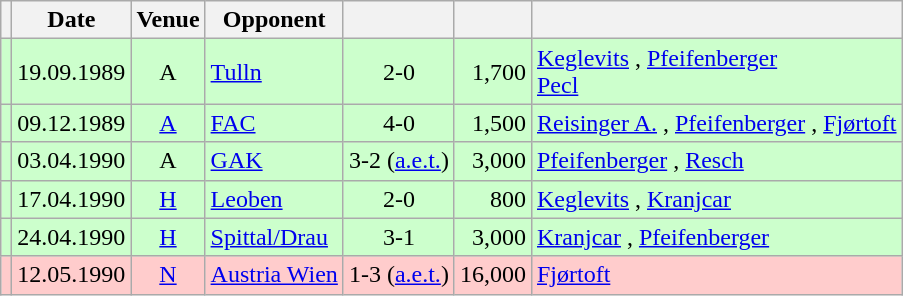<table class="wikitable" Style="text-align: center">
<tr>
<th></th>
<th>Date</th>
<th>Venue</th>
<th>Opponent</th>
<th></th>
<th></th>
<th></th>
</tr>
<tr style="background:#cfc">
<td></td>
<td>19.09.1989</td>
<td>A</td>
<td align="left"><a href='#'>Tulln</a></td>
<td>2-0</td>
<td align="right">1,700</td>
<td align="left"><a href='#'>Keglevits</a> , <a href='#'>Pfeifenberger</a>  <br> <a href='#'>Pecl</a> </td>
</tr>
<tr style="background:#cfc">
<td></td>
<td>09.12.1989</td>
<td><a href='#'>A</a></td>
<td align="left"><a href='#'>FAC</a></td>
<td>4-0</td>
<td align="right">1,500</td>
<td align="left"><a href='#'>Reisinger A.</a> , <a href='#'>Pfeifenberger</a> , <a href='#'>Fjørtoft</a>  </td>
</tr>
<tr style="background:#cfc">
<td></td>
<td>03.04.1990</td>
<td>A</td>
<td align="left"><a href='#'>GAK</a></td>
<td>3-2 (<a href='#'>a.e.t.</a>)</td>
<td align="right">3,000</td>
<td align="left"><a href='#'>Pfeifenberger</a>  , <a href='#'>Resch</a> </td>
</tr>
<tr style="background:#cfc">
<td></td>
<td>17.04.1990</td>
<td><a href='#'>H</a></td>
<td align="left"><a href='#'>Leoben</a></td>
<td>2-0</td>
<td align="right">800</td>
<td align="left"><a href='#'>Keglevits</a> , <a href='#'>Kranjcar</a> </td>
</tr>
<tr style="background:#cfc">
<td></td>
<td>24.04.1990</td>
<td><a href='#'>H</a></td>
<td align="left"><a href='#'>Spittal/Drau</a></td>
<td>3-1</td>
<td align="right">3,000</td>
<td align="left"><a href='#'>Kranjcar</a>  , <a href='#'>Pfeifenberger</a> </td>
</tr>
<tr style="background:#fcc">
<td></td>
<td>12.05.1990</td>
<td><a href='#'>N</a></td>
<td align="left"><a href='#'>Austria Wien</a></td>
<td>1-3 (<a href='#'>a.e.t.</a>)</td>
<td align="right">16,000</td>
<td align="left"><a href='#'>Fjørtoft</a> </td>
</tr>
</table>
